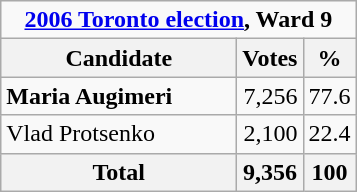<table class="wikitable">
<tr>
<td Colspan="3" align="center"><strong><a href='#'>2006 Toronto election</a>, Ward 9</strong></td>
</tr>
<tr>
<th bgcolor="#DDDDFF" width="150px">Candidate</th>
<th bgcolor="#DDDDFF">Votes</th>
<th bgcolor="#DDDDFF">%</th>
</tr>
<tr>
<td><strong>Maria Augimeri</strong></td>
<td align=right>7,256</td>
<td align=right>77.6</td>
</tr>
<tr>
<td>Vlad Protsenko</td>
<td align=right>2,100</td>
<td align=right>22.4</td>
</tr>
<tr>
<th>Total</th>
<th align=right>9,356</th>
<th align=right>100</th>
</tr>
</table>
